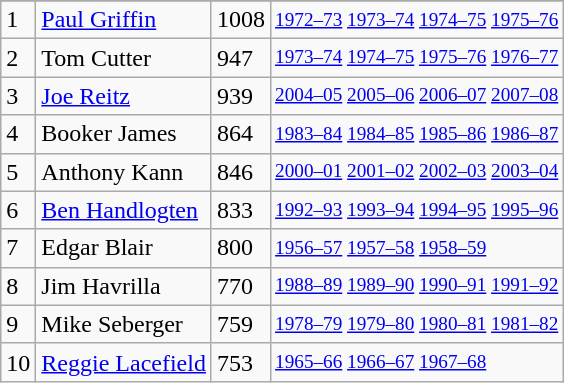<table class="wikitable">
<tr>
</tr>
<tr>
<td>1</td>
<td><a href='#'>Paul Griffin</a></td>
<td>1008</td>
<td style="font-size:80%;"><a href='#'>1972–73</a> <a href='#'>1973–74</a> <a href='#'>1974–75</a> <a href='#'>1975–76</a></td>
</tr>
<tr>
<td>2</td>
<td>Tom Cutter</td>
<td>947</td>
<td style="font-size:80%;"><a href='#'>1973–74</a> <a href='#'>1974–75</a> <a href='#'>1975–76</a> <a href='#'>1976–77</a></td>
</tr>
<tr>
<td>3</td>
<td><a href='#'>Joe Reitz</a></td>
<td>939</td>
<td style="font-size:80%;"><a href='#'>2004–05</a> <a href='#'>2005–06</a> <a href='#'>2006–07</a> <a href='#'>2007–08</a></td>
</tr>
<tr>
<td>4</td>
<td>Booker James</td>
<td>864</td>
<td style="font-size:80%;"><a href='#'>1983–84</a> <a href='#'>1984–85</a> <a href='#'>1985–86</a> <a href='#'>1986–87</a></td>
</tr>
<tr>
<td>5</td>
<td>Anthony Kann</td>
<td>846</td>
<td style="font-size:80%;"><a href='#'>2000–01</a> <a href='#'>2001–02</a> <a href='#'>2002–03</a> <a href='#'>2003–04</a></td>
</tr>
<tr>
<td>6</td>
<td><a href='#'>Ben Handlogten</a></td>
<td>833</td>
<td style="font-size:80%;"><a href='#'>1992–93</a> <a href='#'>1993–94</a> <a href='#'>1994–95</a> <a href='#'>1995–96</a></td>
</tr>
<tr>
<td>7</td>
<td>Edgar Blair</td>
<td>800</td>
<td style="font-size:80%;"><a href='#'>1956–57</a> <a href='#'>1957–58</a> <a href='#'>1958–59</a></td>
</tr>
<tr>
<td>8</td>
<td>Jim Havrilla</td>
<td>770</td>
<td style="font-size:80%;"><a href='#'>1988–89</a> <a href='#'>1989–90</a> <a href='#'>1990–91</a> <a href='#'>1991–92</a></td>
</tr>
<tr>
<td>9</td>
<td>Mike Seberger</td>
<td>759</td>
<td style="font-size:80%;"><a href='#'>1978–79</a> <a href='#'>1979–80</a> <a href='#'>1980–81</a> <a href='#'>1981–82</a></td>
</tr>
<tr>
<td>10</td>
<td><a href='#'>Reggie Lacefield</a></td>
<td>753</td>
<td style="font-size:80%;"><a href='#'>1965–66</a> <a href='#'>1966–67</a> <a href='#'>1967–68</a></td>
</tr>
</table>
